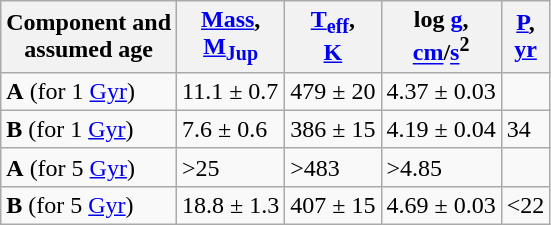<table class="wikitable">
<tr>
<th>Component and<br>assumed age</th>
<th><a href='#'>Mass</a>,<br><a href='#'>M<sub>Jup</sub></a></th>
<th><a href='#'>T<sub>eff</sub></a>,<br><a href='#'>K</a></th>
<th>log <a href='#'>g</a>,<br><a href='#'>cm</a>/<a href='#'>s</a><sup>2</sup></th>
<th><a href='#'>P</a>,<br><a href='#'>yr</a></th>
</tr>
<tr>
<td><strong>A</strong> (for 1 <a href='#'>Gyr</a>)</td>
<td>11.1 ± 0.7</td>
<td>479 ± 20</td>
<td>4.37 ± 0.03</td>
<td></td>
</tr>
<tr>
<td><strong>B</strong> (for 1 <a href='#'>Gyr</a>)</td>
<td>7.6 ± 0.6</td>
<td>386 ± 15</td>
<td>4.19 ± 0.04</td>
<td>34</td>
</tr>
<tr>
<td><strong>A</strong> (for 5 <a href='#'>Gyr</a>)</td>
<td>>25</td>
<td>>483</td>
<td>>4.85</td>
<td></td>
</tr>
<tr>
<td><strong>B</strong> (for 5 <a href='#'>Gyr</a>)</td>
<td>18.8 ± 1.3</td>
<td>407 ± 15</td>
<td>4.69 ± 0.03</td>
<td><22</td>
</tr>
</table>
